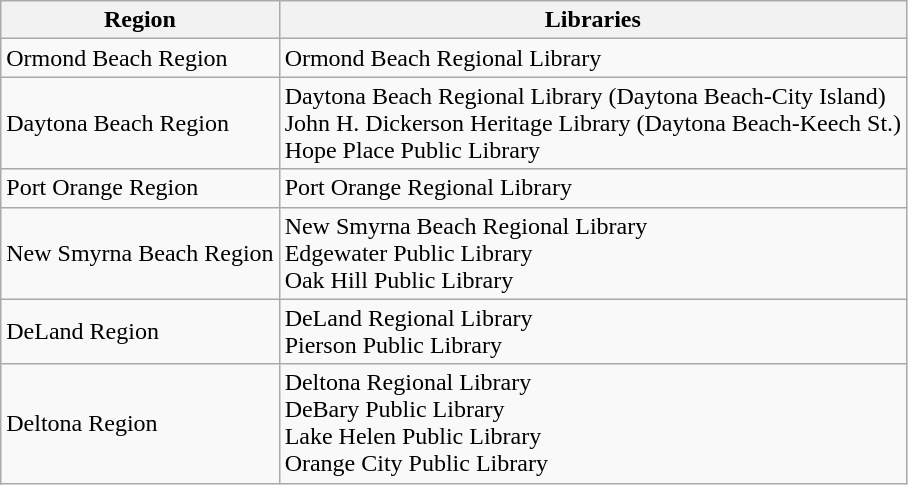<table class="wikitable">
<tr>
<th>Region</th>
<th>Libraries</th>
</tr>
<tr>
<td>Ormond Beach Region</td>
<td>Ormond Beach Regional Library</td>
</tr>
<tr>
<td>Daytona Beach Region</td>
<td>Daytona Beach Regional Library (Daytona Beach-City Island)<br>John H. Dickerson Heritage Library (Daytona Beach-Keech St.)<br>Hope Place Public Library</td>
</tr>
<tr>
<td>Port Orange Region</td>
<td>Port Orange Regional Library</td>
</tr>
<tr>
<td>New Smyrna Beach Region</td>
<td>New Smyrna Beach Regional Library<br>Edgewater Public Library<br>Oak Hill Public Library</td>
</tr>
<tr>
<td>DeLand Region</td>
<td>DeLand Regional Library<br>Pierson Public Library</td>
</tr>
<tr>
<td>Deltona Region</td>
<td>Deltona Regional Library<br>DeBary Public Library<br>Lake Helen Public Library<br>Orange City Public Library</td>
</tr>
</table>
